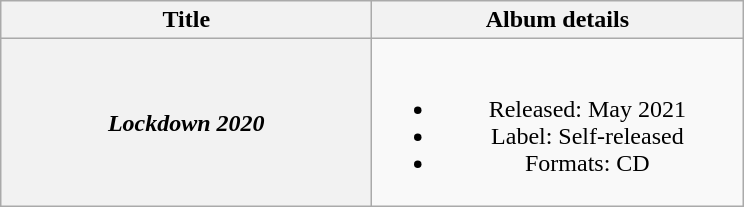<table class="wikitable plainrowheaders" style="text-align:center;">
<tr>
<th scope="col" style="width:15em;">Title</th>
<th scope="col" style="width:15em;">Album details</th>
</tr>
<tr>
<th scope="row"><em>Lockdown 2020</em></th>
<td><br><ul><li>Released: May 2021</li><li>Label: Self-released</li><li>Formats: CD</li></ul></td>
</tr>
</table>
